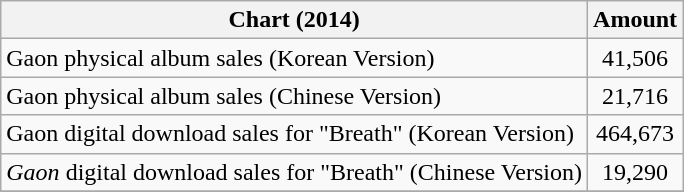<table class="wikitable">
<tr>
<th>Chart (2014)</th>
<th>Amount</th>
</tr>
<tr>
<td>Gaon physical album sales (Korean Version)</td>
<td align="center">41,506</td>
</tr>
<tr>
<td>Gaon physical album sales (Chinese Version)</td>
<td align="center">21,716</td>
</tr>
<tr>
<td>Gaon digital download sales for "Breath" (Korean Version)</td>
<td align="center">464,673</td>
</tr>
<tr>
<td><em>Gaon</em> digital download sales for "Breath" (Chinese Version)</td>
<td align="center">19,290</td>
</tr>
<tr>
</tr>
</table>
